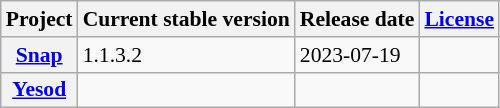<table class="wikitable sortable sort-under" style="font-size: 90%">
<tr>
<th>Project</th>
<th>Current stable version</th>
<th>Release date</th>
<th><a href='#'>License</a></th>
</tr>
<tr>
<th><a href='#'>Snap</a></th>
<td>1.1.3.2</td>
<td>2023-07-19</td>
<td></td>
</tr>
<tr>
<th><a href='#'>Yesod</a></th>
<td></td>
<td></td>
<td></td>
</tr>
</table>
